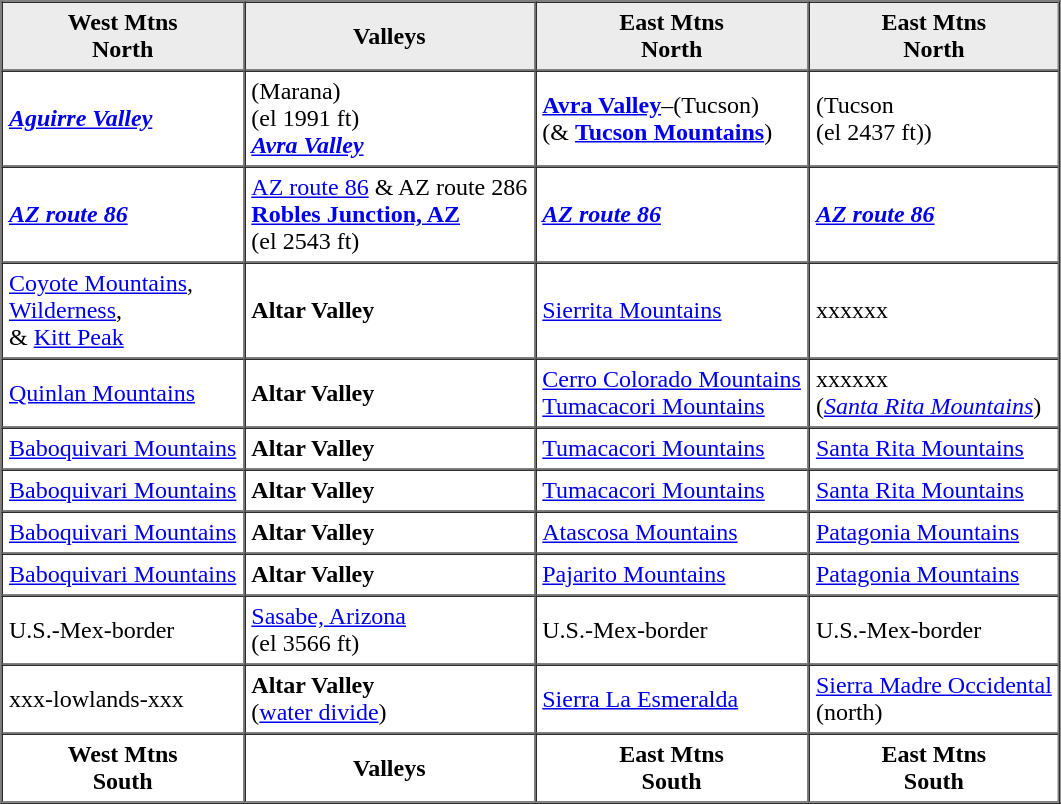<table cellspacing=0 cellpadding=4 border=1>
<tr bgcolor="#ececec" style="text-align:center;">
<th>West Mtns<br><strong>North</strong></th>
<th>Valleys</th>
<th>East Mtns<br><strong>North</strong></th>
<th>East Mtns<br><strong>North</strong></th>
</tr>
<tr>
<td><strong><em><a href='#'>Aguirre Valley</a></em></strong></td>
<td>(Marana)<br>(el 1991 ft)<br><strong><em><a href='#'>Avra Valley</a></em></strong></td>
<td><strong><a href='#'>Avra Valley</a></strong>–(Tucson)<br>(& <strong><a href='#'>Tucson Mountains</a></strong>)</td>
<td>(Tucson<br>(el 2437 ft))</td>
</tr>
<tr>
<td><strong><em><a href='#'>AZ route 86</a></em></strong></td>
<td><a href='#'>AZ route 86</a> & AZ route 286<br><strong><a href='#'>Robles Junction, AZ</a></strong><br>(el 2543 ft)</td>
<td><strong><em><a href='#'>AZ route 86</a></em></strong></td>
<td><strong><em><a href='#'>AZ route 86</a></em></strong></td>
</tr>
<tr>
<td><a href='#'>Coyote Mountains</a>,<br><a href='#'>Wilderness</a>,<br> & <a href='#'>Kitt Peak</a></td>
<td><strong>Altar Valley</strong></td>
<td><a href='#'>Sierrita Mountains</a></td>
<td>xxxxxx</td>
</tr>
<tr>
<td><a href='#'>Quinlan Mountains</a></td>
<td><strong>Altar Valley</strong></td>
<td><a href='#'>Cerro Colorado Mountains</a><br><a href='#'>Tumacacori Mountains</a></td>
<td>xxxxxx<br>(<em><a href='#'>Santa Rita Mountains</a></em>)</td>
</tr>
<tr>
<td><a href='#'>Baboquivari Mountains</a></td>
<td><strong>Altar Valley</strong></td>
<td><a href='#'>Tumacacori Mountains</a></td>
<td><a href='#'>Santa Rita Mountains</a></td>
</tr>
<tr>
<td><a href='#'>Baboquivari Mountains</a></td>
<td><strong>Altar Valley</strong></td>
<td><a href='#'>Tumacacori Mountains</a></td>
<td><a href='#'>Santa Rita Mountains</a></td>
</tr>
<tr>
<td><a href='#'>Baboquivari Mountains</a></td>
<td><strong>Altar Valley</strong></td>
<td><a href='#'>Atascosa Mountains</a></td>
<td><a href='#'>Patagonia Mountains</a></td>
</tr>
<tr>
<td><a href='#'>Baboquivari Mountains</a></td>
<td><strong>Altar Valley</strong></td>
<td><a href='#'>Pajarito Mountains</a></td>
<td><a href='#'>Patagonia Mountains</a></td>
</tr>
<tr>
<td>U.S.-Mex-border</td>
<td><a href='#'>Sasabe, Arizona</a><br>(el 3566 ft)</td>
<td>U.S.-Mex-border</td>
<td>U.S.-Mex-border</td>
</tr>
<tr>
<td>xxx-lowlands-xxx</td>
<td><strong>Altar Valley</strong><br>(<a href='#'>water divide</a>)</td>
<td><a href='#'>Sierra La Esmeralda</a></td>
<td><a href='#'>Sierra Madre Occidental</a><br>(north)</td>
</tr>
<tr>
<th>West Mtns<br><strong>South</strong></th>
<th>Valleys</th>
<th>East Mtns<br><strong>South</strong></th>
<th>East Mtns<br><strong>South</strong></th>
</tr>
<tr>
</tr>
</table>
